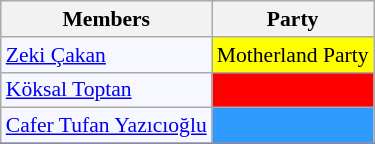<table class=wikitable style="border:1px solid #8888aa; background-color:#f7f8ff; padding:0px; font-size:90%;">
<tr>
<th>Members</th>
<th>Party</th>
</tr>
<tr>
<td><a href='#'>Zeki Çakan</a></td>
<td style="background: #ffff00">Motherland Party</td>
</tr>
<tr>
<td><a href='#'>Köksal Toptan</a></td>
<td style="background: #ff0000"></td>
</tr>
<tr>
<td><a href='#'>Cafer Tufan Yazıcıoğlu</a></td>
<td style="background: #2E9AFE"></td>
</tr>
<tr>
</tr>
</table>
